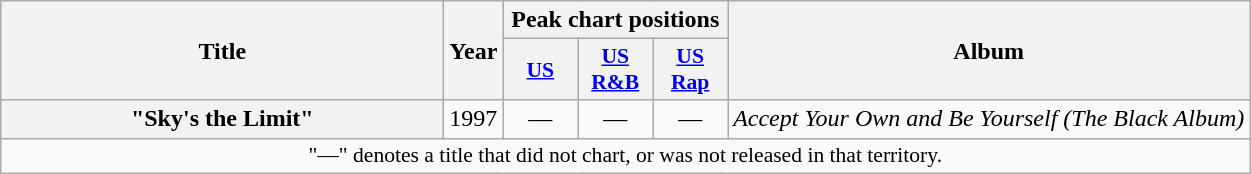<table class="wikitable plainrowheaders" style="text-align:center;">
<tr>
<th scope="col" rowspan="2" style="width:18em;">Title</th>
<th scope="col" rowspan="2">Year</th>
<th scope="col" colspan="3">Peak chart positions</th>
<th scope="col" rowspan="2">Album</th>
</tr>
<tr>
<th scope="col" style="width:3em;font-size:90%;"><a href='#'>US</a></th>
<th scope="col" style="width:3em;font-size:90%;"><a href='#'>US<br>R&B</a></th>
<th scope="col" style="width:3em;font-size:90%;"><a href='#'>US<br>Rap</a></th>
</tr>
<tr>
<th scope="row">"Sky's the Limit"</th>
<td>1997</td>
<td>—</td>
<td>—</td>
<td>—</td>
<td><em>Accept Your Own and Be Yourself (The Black Album)</em></td>
</tr>
<tr>
<td colspan="6" style="font-size:90%">"—" denotes a title that did not chart, or was not released in that territory.</td>
</tr>
</table>
